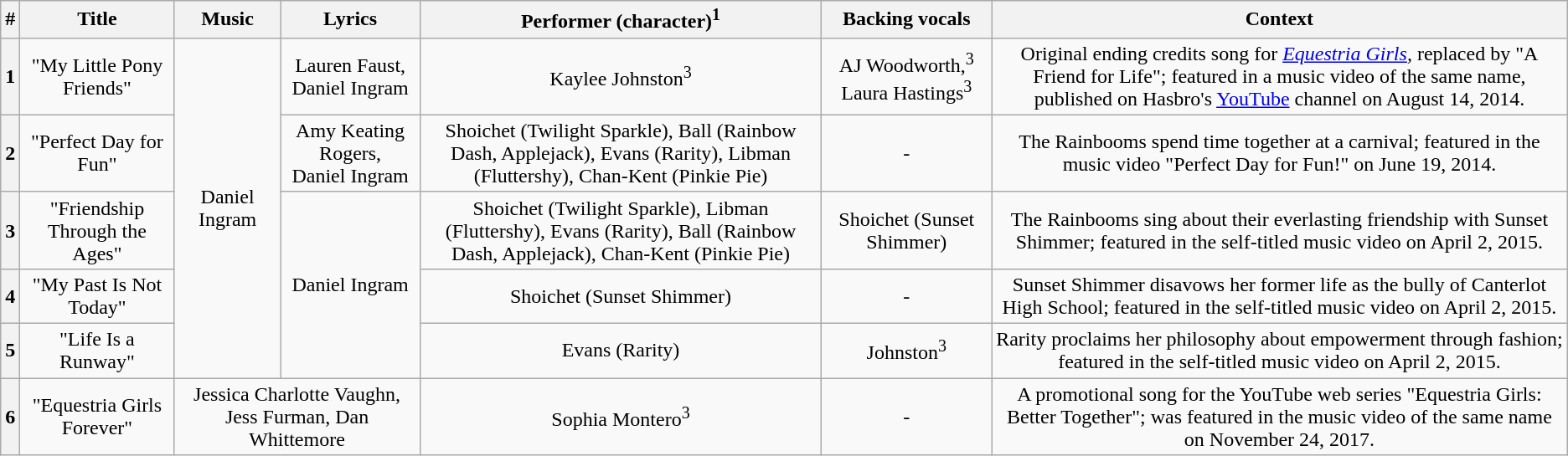<table class="wikitable sortable" style="text-align: center">
<tr>
<th>#</th>
<th><strong>Title</strong></th>
<th>Music</th>
<th>Lyrics</th>
<th><strong>Performer (character)</strong><sup>1</sup></th>
<th><strong>Backing vocals</strong></th>
<th>Context</th>
</tr>
<tr>
<th>1</th>
<td>"My Little Pony Friends"</td>
<td rowspan=5>Daniel Ingram</td>
<td>Lauren Faust,<br>Daniel Ingram</td>
<td>Kaylee Johnston<sup>3</sup></td>
<td>AJ Woodworth,<sup>3</sup> Laura Hastings<sup>3</sup></td>
<td>Original ending credits song for <em><a href='#'>Equestria Girls</a>,</em> replaced by "A Friend for Life"; featured in a music video of the same name, published on Hasbro's <a href='#'>YouTube</a> channel on August 14, 2014.</td>
</tr>
<tr>
<th>2</th>
<td>"Perfect Day for Fun"</td>
<td>Amy Keating Rogers,<br>Daniel Ingram</td>
<td>Shoichet (Twilight Sparkle), Ball (Rainbow Dash, Applejack), Evans (Rarity), Libman (Fluttershy), Chan-Kent (Pinkie Pie)</td>
<td>-</td>
<td>The Rainbooms spend time together at a carnival; featured in the music video "Perfect Day for Fun!" on June 19, 2014.</td>
</tr>
<tr>
<th>3</th>
<td>"Friendship Through the Ages"</td>
<td rowspan=3>Daniel Ingram</td>
<td>Shoichet (Twilight Sparkle), Libman (Fluttershy), Evans (Rarity), Ball (Rainbow Dash, Applejack), Chan-Kent (Pinkie Pie)</td>
<td>Shoichet (Sunset Shimmer)</td>
<td>The Rainbooms sing about their everlasting friendship with Sunset Shimmer; featured in the self-titled music video on April 2, 2015.</td>
</tr>
<tr>
<th>4</th>
<td>"My Past Is Not Today"</td>
<td>Shoichet (Sunset Shimmer)</td>
<td>-</td>
<td>Sunset Shimmer disavows her former life as the bully of Canterlot High School; featured in the self-titled music video on April 2, 2015.</td>
</tr>
<tr>
<th>5</th>
<td>"Life Is a Runway"</td>
<td>Evans (Rarity)</td>
<td>Johnston<sup>3</sup></td>
<td>Rarity proclaims her philosophy about empowerment through fashion; featured in the self-titled music video on April 2, 2015.</td>
</tr>
<tr>
<th>6</th>
<td>"Equestria Girls Forever"</td>
<td colspan=2>Jessica Charlotte Vaughn, Jess Furman, Dan Whittemore</td>
<td>Sophia Montero<sup>3</sup></td>
<td>-</td>
<td>A promotional song for the YouTube web series "Equestria Girls: Better Together"; was featured in the music video of the same name on November 24, 2017.</td>
</tr>
</table>
